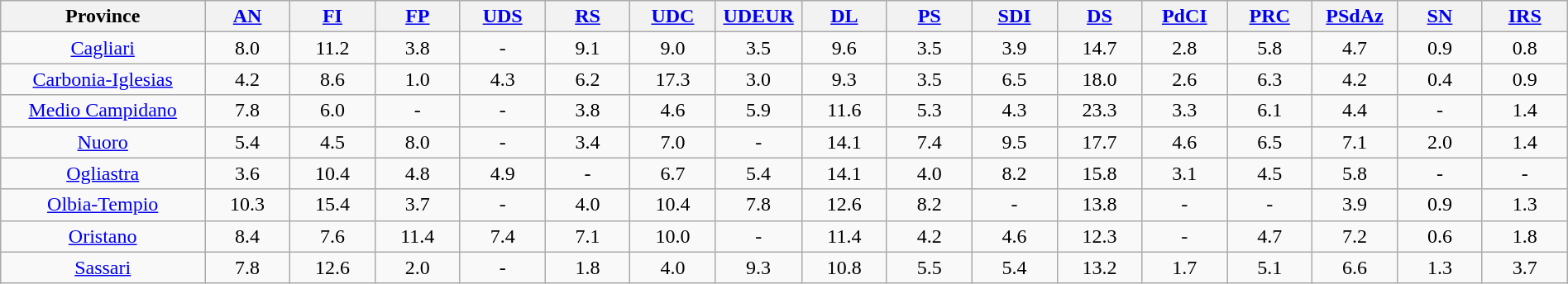<table class="wikitable" style="text-align:center; width:100%">
<tr>
<th style="width:12%"><strong>Province</strong></th>
<th style="width:5%"><strong><a href='#'>AN</a></strong></th>
<th style="width:5%"><strong><a href='#'>FI</a></strong></th>
<th style="width:5%"><strong><a href='#'>FP</a></strong></th>
<th style="width:5%"><strong><a href='#'>UDS</a></strong></th>
<th style="width:5%"><strong><a href='#'>RS</a></strong></th>
<th style="width:5%"><strong><a href='#'>UDC</a></strong></th>
<th style="width:5%"><strong><a href='#'>UDEUR</a></strong></th>
<th style="width:5%"><strong><a href='#'>DL</a></strong></th>
<th style="width:5%"><strong><a href='#'>PS</a></strong></th>
<th style="width:5%"><strong><a href='#'>SDI</a></strong></th>
<th style="width:5%"><strong><a href='#'>DS</a></strong></th>
<th style="width:5%"><strong><a href='#'>PdCI</a></strong></th>
<th style="width:5%"><strong><a href='#'>PRC</a></strong></th>
<th style="width:5%"><strong><a href='#'>PSdAz</a></strong></th>
<th style="width:5%"><strong><a href='#'>SN</a></strong></th>
<th style="width:5%"><strong><a href='#'>IRS</a></strong></th>
</tr>
<tr>
<td><a href='#'>Cagliari</a></td>
<td>8.0</td>
<td>11.2</td>
<td>3.8</td>
<td>-</td>
<td>9.1</td>
<td>9.0</td>
<td>3.5</td>
<td>9.6</td>
<td>3.5</td>
<td>3.9</td>
<td>14.7</td>
<td>2.8</td>
<td>5.8</td>
<td>4.7</td>
<td>0.9</td>
<td>0.8</td>
</tr>
<tr>
<td><a href='#'>Carbonia-Iglesias</a></td>
<td>4.2</td>
<td>8.6</td>
<td>1.0</td>
<td>4.3</td>
<td>6.2</td>
<td>17.3</td>
<td>3.0</td>
<td>9.3</td>
<td>3.5</td>
<td>6.5</td>
<td>18.0</td>
<td>2.6</td>
<td>6.3</td>
<td>4.2</td>
<td>0.4</td>
<td>0.9</td>
</tr>
<tr>
<td><a href='#'>Medio Campidano</a></td>
<td>7.8</td>
<td>6.0</td>
<td>-</td>
<td>-</td>
<td>3.8</td>
<td>4.6</td>
<td>5.9</td>
<td>11.6</td>
<td>5.3</td>
<td>4.3</td>
<td>23.3</td>
<td>3.3</td>
<td>6.1</td>
<td>4.4</td>
<td>-</td>
<td>1.4</td>
</tr>
<tr>
<td><a href='#'>Nuoro</a></td>
<td>5.4</td>
<td>4.5</td>
<td>8.0</td>
<td>-</td>
<td>3.4</td>
<td>7.0</td>
<td>-</td>
<td>14.1</td>
<td>7.4</td>
<td>9.5</td>
<td>17.7</td>
<td>4.6</td>
<td>6.5</td>
<td>7.1</td>
<td>2.0</td>
<td>1.4</td>
</tr>
<tr>
<td><a href='#'>Ogliastra</a></td>
<td>3.6</td>
<td>10.4</td>
<td>4.8</td>
<td>4.9</td>
<td>-</td>
<td>6.7</td>
<td>5.4</td>
<td>14.1</td>
<td>4.0</td>
<td>8.2</td>
<td>15.8</td>
<td>3.1</td>
<td>4.5</td>
<td>5.8</td>
<td>-</td>
<td>-</td>
</tr>
<tr>
<td><a href='#'>Olbia-Tempio</a></td>
<td>10.3</td>
<td>15.4</td>
<td>3.7</td>
<td>-</td>
<td>4.0</td>
<td>10.4</td>
<td>7.8</td>
<td>12.6</td>
<td>8.2</td>
<td>-</td>
<td>13.8</td>
<td>-</td>
<td>-</td>
<td>3.9</td>
<td>0.9</td>
<td>1.3</td>
</tr>
<tr>
<td><a href='#'>Oristano</a></td>
<td>8.4</td>
<td>7.6</td>
<td>11.4</td>
<td>7.4</td>
<td>7.1</td>
<td>10.0</td>
<td>-</td>
<td>11.4</td>
<td>4.2</td>
<td>4.6</td>
<td>12.3</td>
<td>-</td>
<td>4.7</td>
<td>7.2</td>
<td>0.6</td>
<td>1.8</td>
</tr>
<tr>
<td><a href='#'>Sassari</a></td>
<td>7.8</td>
<td>12.6</td>
<td>2.0</td>
<td>-</td>
<td>1.8</td>
<td>4.0</td>
<td>9.3</td>
<td>10.8</td>
<td>5.5</td>
<td>5.4</td>
<td>13.2</td>
<td>1.7</td>
<td>5.1</td>
<td>6.6</td>
<td>1.3</td>
<td>3.7</td>
</tr>
</table>
